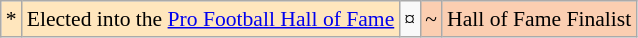<table class="wikitable" style="font-size:90%;">
<tr>
<td style="background-color:#FFE6BD">*</td>
<td style="background-color:#FFE6BD">Elected into the <a href='#'>Pro Football Hall of Fame</a></td>
<td>¤</td>
<td style="background-color:#FBCEB1">~</td>
<td style="background-color:#FBCEB1">Hall of Fame Finalist </td>
</tr>
</table>
